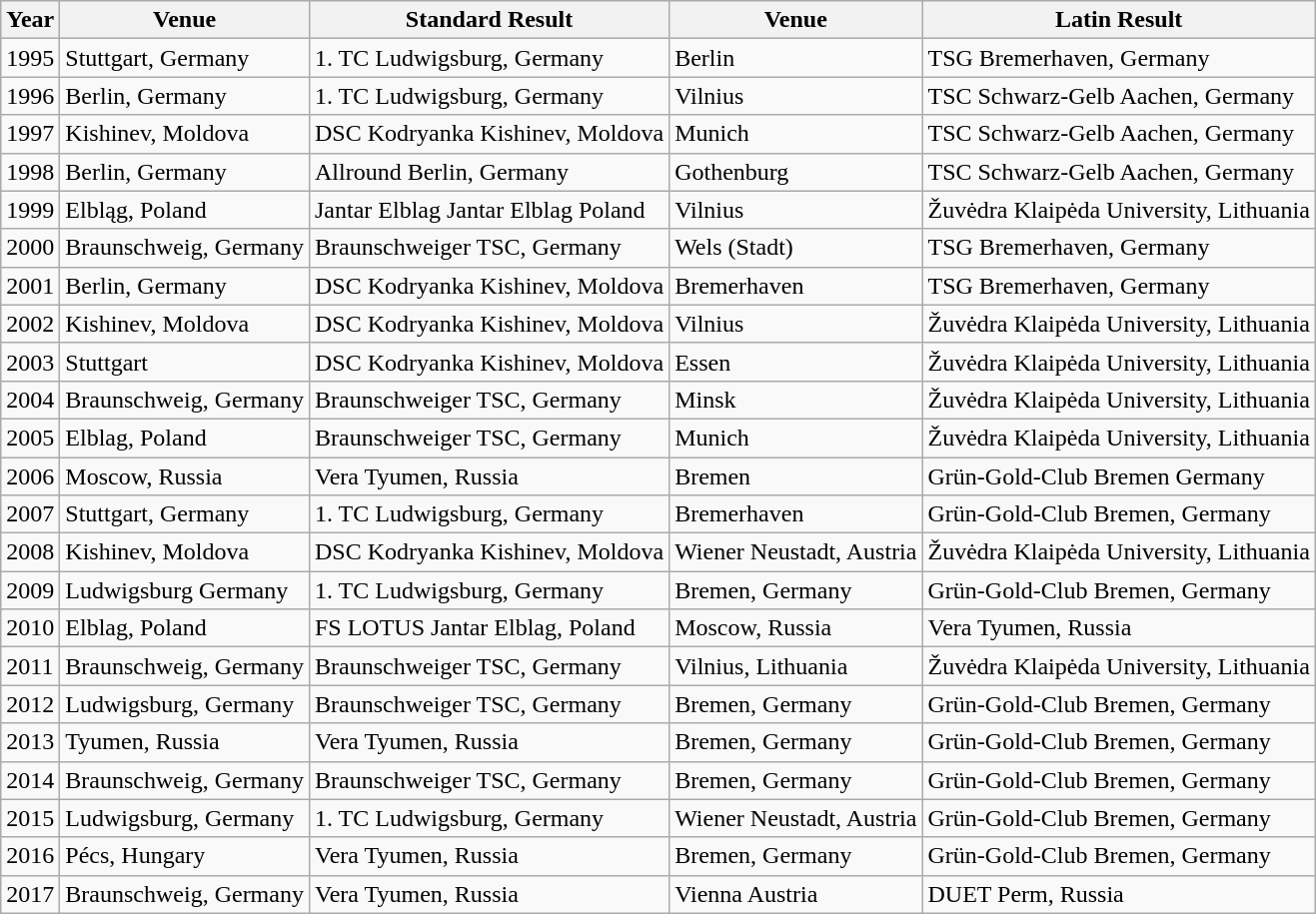<table class="wikitable" border="1">
<tr>
<th>Year</th>
<th>Venue</th>
<th>Standard Result</th>
<th>Venue</th>
<th>Latin Result</th>
</tr>
<tr>
<td>1995</td>
<td>Stuttgart, Germany</td>
<td>1. TC Ludwigsburg, Germany</td>
<td>Berlin</td>
<td>TSG Bremerhaven, Germany</td>
</tr>
<tr>
<td>1996</td>
<td>Berlin, Germany</td>
<td>1. TC Ludwigsburg, Germany</td>
<td>Vilnius</td>
<td>TSC Schwarz-Gelb Aachen, Germany</td>
</tr>
<tr>
<td>1997</td>
<td>Kishinev, Moldova</td>
<td>DSC Kodryanka Kishinev, Moldova</td>
<td>Munich</td>
<td>TSC Schwarz-Gelb Aachen, Germany</td>
</tr>
<tr>
<td>1998</td>
<td>Berlin, Germany</td>
<td>Allround Berlin, Germany</td>
<td>Gothenburg</td>
<td>TSC Schwarz-Gelb Aachen, Germany</td>
</tr>
<tr>
<td>1999</td>
<td>Elbląg, Poland</td>
<td>Jantar Elblag Jantar Elblag Poland</td>
<td>Vilnius</td>
<td>Žuvėdra Klaipėda University, Lithuania</td>
</tr>
<tr>
<td>2000</td>
<td>Braunschweig, Germany</td>
<td>Braunschweiger TSC, Germany</td>
<td>Wels (Stadt)</td>
<td>TSG Bremerhaven, Germany</td>
</tr>
<tr>
<td>2001</td>
<td>Berlin, Germany</td>
<td>DSC Kodryanka Kishinev, Moldova</td>
<td>Bremerhaven</td>
<td>TSG Bremerhaven, Germany</td>
</tr>
<tr>
<td>2002</td>
<td>Kishinev, Moldova</td>
<td>DSC Kodryanka Kishinev, Moldova</td>
<td>Vilnius</td>
<td>Žuvėdra Klaipėda University, Lithuania</td>
</tr>
<tr>
<td>2003</td>
<td>Stuttgart</td>
<td>DSC Kodryanka Kishinev, Moldova</td>
<td>Essen</td>
<td>Žuvėdra Klaipėda University, Lithuania</td>
</tr>
<tr>
<td>2004</td>
<td>Braunschweig, Germany</td>
<td>Braunschweiger TSC, Germany</td>
<td>Minsk</td>
<td>Žuvėdra Klaipėda University, Lithuania</td>
</tr>
<tr>
<td>2005</td>
<td>Elblag, Poland</td>
<td>Braunschweiger TSC, Germany</td>
<td>Munich</td>
<td>Žuvėdra Klaipėda University, Lithuania</td>
</tr>
<tr>
<td>2006</td>
<td>Moscow, Russia</td>
<td>Vera Tyumen, Russia</td>
<td>Bremen</td>
<td>Grün-Gold-Club Bremen Germany</td>
</tr>
<tr>
<td>2007</td>
<td>Stuttgart, Germany</td>
<td>1. TC Ludwigsburg, Germany</td>
<td>Bremerhaven</td>
<td>Grün-Gold-Club Bremen, Germany</td>
</tr>
<tr>
<td>2008</td>
<td>Kishinev, Moldova</td>
<td>DSC Kodryanka Kishinev, Moldova</td>
<td>Wiener Neustadt, Austria</td>
<td>Žuvėdra Klaipėda University, Lithuania</td>
</tr>
<tr>
<td>2009</td>
<td>Ludwigsburg Germany </td>
<td>1. TC Ludwigsburg, Germany</td>
<td>Bremen, Germany </td>
<td>Grün-Gold-Club Bremen, Germany</td>
</tr>
<tr>
<td>2010</td>
<td>Elblag, Poland </td>
<td>FS LOTUS Jantar Elblag, Poland</td>
<td>Moscow, Russia </td>
<td>Vera Tyumen, Russia</td>
</tr>
<tr>
<td>2011</td>
<td>Braunschweig, Germany</td>
<td>Braunschweiger TSC, Germany</td>
<td>Vilnius, Lithuania</td>
<td>Žuvėdra Klaipėda University, Lithuania</td>
</tr>
<tr>
<td>2012</td>
<td>Ludwigsburg, Germany</td>
<td>Braunschweiger TSC, Germany</td>
<td>Bremen, Germany</td>
<td>Grün-Gold-Club Bremen, Germany</td>
</tr>
<tr>
<td>2013</td>
<td>Tyumen, Russia</td>
<td>Vera Tyumen, Russia</td>
<td>Bremen, Germany</td>
<td>Grün-Gold-Club Bremen, Germany</td>
</tr>
<tr>
<td>2014</td>
<td>Braunschweig, Germany</td>
<td>Braunschweiger TSC, Germany</td>
<td>Bremen, Germany</td>
<td>Grün-Gold-Club Bremen, Germany</td>
</tr>
<tr>
<td>2015</td>
<td>Ludwigsburg, Germany</td>
<td>1. TC Ludwigsburg, Germany</td>
<td>Wiener Neustadt, Austria</td>
<td>Grün-Gold-Club Bremen, Germany</td>
</tr>
<tr>
<td>2016</td>
<td>Pécs, Hungary</td>
<td>Vera Tyumen, Russia</td>
<td>Bremen, Germany</td>
<td>Grün-Gold-Club Bremen, Germany</td>
</tr>
<tr>
<td>2017</td>
<td>Braunschweig, Germany</td>
<td>Vera Tyumen, Russia</td>
<td>Vienna Austria</td>
<td>DUET Perm, Russia</td>
</tr>
</table>
